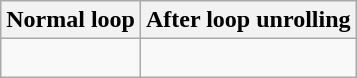<table class="wikitable">
<tr>
<th>Normal loop</th>
<th>After loop unrolling</th>
</tr>
<tr style="vertical-align:top">
<td><br></td>
<td><br></td>
</tr>
</table>
